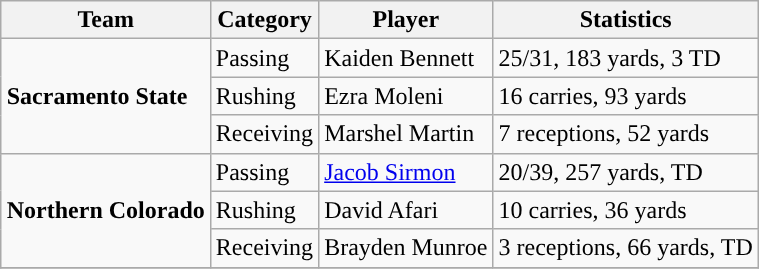<table class="wikitable" style="float: right;">
<tr>
<th>Team</th>
<th>Category</th>
<th>Player</th>
<th>Statistics</th>
</tr>
<tr>
<td rowspan=3><strong>Sacramento State</strong></td>
<td>Passing</td>
<td>Kaiden Bennett</td>
<td>25/31, 183 yards, 3 TD</td>
</tr>
<tr>
<td>Rushing</td>
<td>Ezra Moleni</td>
<td>16 carries, 93 yards</td>
</tr>
<tr>
<td>Receiving</td>
<td>Marshel Martin</td>
<td>7 receptions, 52 yards</td>
</tr>
<tr>
<td rowspan=3><strong>Northern Colorado</strong></td>
<td>Passing</td>
<td><a href='#'>Jacob Sirmon</a></td>
<td>20/39, 257 yards, TD</td>
</tr>
<tr>
<td>Rushing</td>
<td>David Afari</td>
<td>10 carries, 36 yards</td>
</tr>
<tr>
<td>Receiving</td>
<td>Brayden Munroe</td>
<td>3 receptions, 66 yards, TD</td>
</tr>
<tr>
</tr>
</table>
